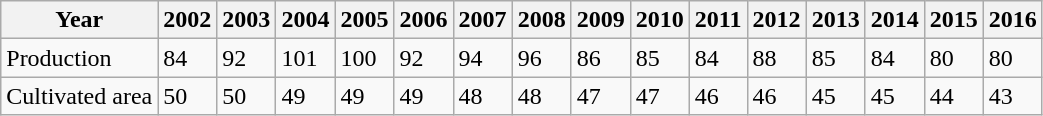<table class="wikitable">
<tr>
<th>Year</th>
<th>2002</th>
<th>2003</th>
<th>2004</th>
<th>2005</th>
<th>2006</th>
<th>2007</th>
<th>2008</th>
<th>2009</th>
<th>2010</th>
<th>2011</th>
<th>2012</th>
<th>2013</th>
<th>2014</th>
<th>2015</th>
<th>2016</th>
</tr>
<tr>
<td>Production</td>
<td>84</td>
<td>92</td>
<td>101</td>
<td>100</td>
<td>92</td>
<td>94</td>
<td>96</td>
<td>86</td>
<td>85</td>
<td>84</td>
<td>88</td>
<td>85</td>
<td>84</td>
<td>80</td>
<td>80</td>
</tr>
<tr>
<td>Cultivated area</td>
<td>50</td>
<td>50</td>
<td>49</td>
<td>49</td>
<td>49</td>
<td>48</td>
<td>48</td>
<td>47</td>
<td>47</td>
<td>46</td>
<td>46</td>
<td>45</td>
<td>45</td>
<td>44</td>
<td>43</td>
</tr>
</table>
